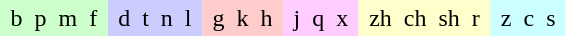<table cellspacing="0" cellpadding="3">
<tr>
<td style="background:#cfc"> b  p  m  f </td>
<td style="background:#ccf"> d  t  n  l </td>
<td style="background:#fcc"> g  k  h </td>
<td style="background:#fcf"> j  q  x </td>
<td style="background:#ffc"> zh  ch  sh  r </td>
<td style="background:#cff"> z  c  s </td>
</tr>
</table>
